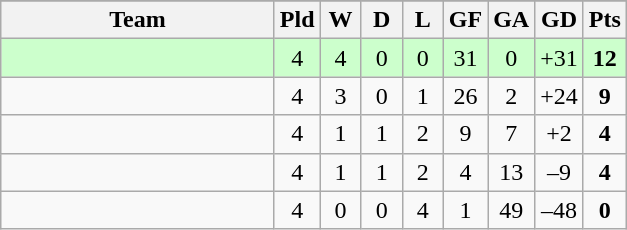<table class="wikitable" style="text-align:center;">
<tr>
</tr>
<tr>
<th width=175>Team</th>
<th width=20 abbr="Played">Pld</th>
<th width=20 abbr="Won">W</th>
<th width=20 abbr="Drawn">D</th>
<th width=20 abbr="Lost">L</th>
<th width=20 abbr="Goals for">GF</th>
<th width=20 abbr="Goals against">GA</th>
<th width=20 abbr="Goal difference">GD</th>
<th width=20 abbr="Points">Pts</th>
</tr>
<tr bgcolor=#ccffcc>
<td align="left"></td>
<td>4</td>
<td>4</td>
<td>0</td>
<td>0</td>
<td>31</td>
<td>0</td>
<td>+31</td>
<td><strong>12</strong></td>
</tr>
<tr>
<td align="left"></td>
<td>4</td>
<td>3</td>
<td>0</td>
<td>1</td>
<td>26</td>
<td>2</td>
<td>+24</td>
<td><strong>9</strong></td>
</tr>
<tr>
<td align="left"></td>
<td>4</td>
<td>1</td>
<td>1</td>
<td>2</td>
<td>9</td>
<td>7</td>
<td>+2</td>
<td><strong>4</strong></td>
</tr>
<tr>
<td align="left"></td>
<td>4</td>
<td>1</td>
<td>1</td>
<td>2</td>
<td>4</td>
<td>13</td>
<td>–9</td>
<td><strong>4</strong></td>
</tr>
<tr>
<td align="left"></td>
<td>4</td>
<td>0</td>
<td>0</td>
<td>4</td>
<td>1</td>
<td>49</td>
<td>–48</td>
<td><strong>0</strong></td>
</tr>
</table>
